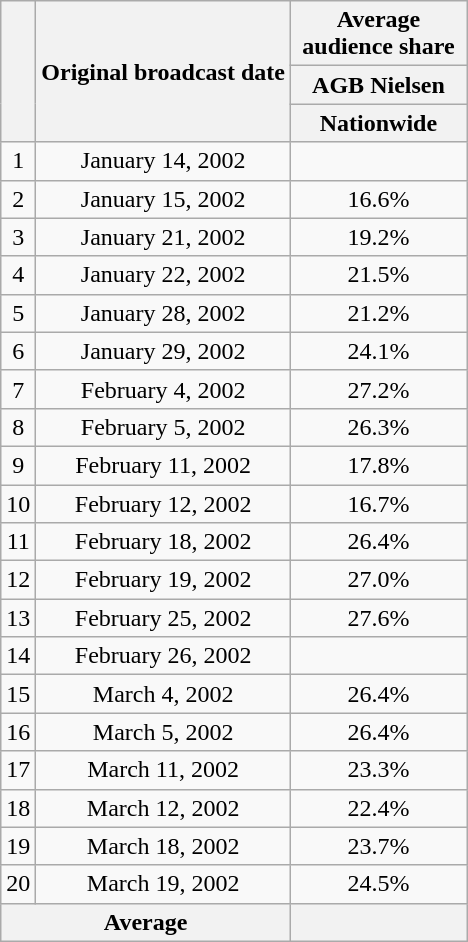<table class="wikitable" style="text-align:center">
<tr>
<th rowspan="3"></th>
<th rowspan="3">Original broadcast date</th>
<th colspan="1">Average audience share</th>
</tr>
<tr>
<th>AGB Nielsen</th>
</tr>
<tr>
<th width="110">Nationwide</th>
</tr>
<tr>
<td>1</td>
<td>January 14, 2002</td>
<td></td>
</tr>
<tr>
<td>2</td>
<td>January 15, 2002</td>
<td>16.6%</td>
</tr>
<tr>
<td>3</td>
<td>January 21, 2002</td>
<td>19.2%</td>
</tr>
<tr>
<td>4</td>
<td>January 22, 2002</td>
<td>21.5%</td>
</tr>
<tr>
<td>5</td>
<td>January 28, 2002</td>
<td>21.2%</td>
</tr>
<tr>
<td>6</td>
<td>January 29, 2002</td>
<td>24.1%</td>
</tr>
<tr>
<td>7</td>
<td>February 4, 2002</td>
<td>27.2%</td>
</tr>
<tr>
<td>8</td>
<td>February 5, 2002</td>
<td>26.3%</td>
</tr>
<tr>
<td>9</td>
<td>February 11, 2002</td>
<td>17.8%</td>
</tr>
<tr>
<td>10</td>
<td>February 12, 2002</td>
<td>16.7%</td>
</tr>
<tr>
<td>11</td>
<td>February 18, 2002</td>
<td>26.4%</td>
</tr>
<tr>
<td>12</td>
<td>February 19, 2002</td>
<td>27.0%</td>
</tr>
<tr>
<td>13</td>
<td>February 25, 2002</td>
<td>27.6%</td>
</tr>
<tr>
<td>14</td>
<td>February 26, 2002</td>
<td></td>
</tr>
<tr>
<td>15</td>
<td>March 4, 2002</td>
<td>26.4%</td>
</tr>
<tr>
<td>16</td>
<td>March 5, 2002</td>
<td>26.4%</td>
</tr>
<tr>
<td>17</td>
<td>March 11, 2002</td>
<td>23.3%</td>
</tr>
<tr>
<td>18</td>
<td>March 12, 2002</td>
<td>22.4%</td>
</tr>
<tr>
<td>19</td>
<td>March 18, 2002</td>
<td>23.7%</td>
</tr>
<tr>
<td>20</td>
<td>March 19, 2002</td>
<td>24.5%</td>
</tr>
<tr>
<th colspan="2">Average</th>
<th></th>
</tr>
</table>
